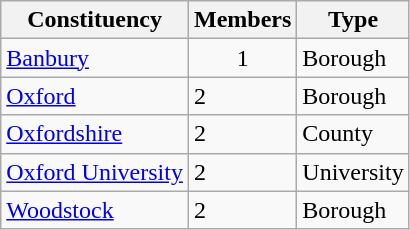<table class="wikitable sortable">
<tr>
<th>Constituency</th>
<th>Members</th>
<th>Type</th>
</tr>
<tr>
<td><a href='#'>Banbury</a></td>
<td align="center">1</td>
<td>Borough</td>
</tr>
<tr>
<td><a href='#'>Oxford</a></td>
<td>2</td>
<td>Borough</td>
</tr>
<tr>
<td><a href='#'>Oxfordshire</a></td>
<td>2</td>
<td>County</td>
</tr>
<tr>
<td><a href='#'>Oxford University</a></td>
<td>2</td>
<td>University</td>
</tr>
<tr>
<td><a href='#'>Woodstock</a></td>
<td>2</td>
<td>Borough</td>
</tr>
</table>
